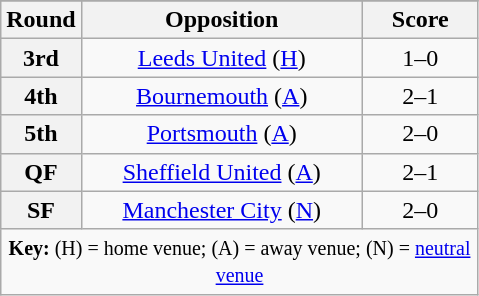<table class="wikitable plainrowheaders" style="text-align:center;margin:0">
<tr>
</tr>
<tr>
<th scope="col" style="width:25px">Round</th>
<th scope="col" style="width:180px">Opposition</th>
<th scope="col" style="width:70px">Score</th>
</tr>
<tr>
<th scope=row style="text-align:center">3rd</th>
<td><a href='#'>Leeds United</a> (<a href='#'>H</a>)</td>
<td>1–0</td>
</tr>
<tr>
<th scope=row style="text-align:center">4th</th>
<td><a href='#'>Bournemouth</a> (<a href='#'>A</a>)</td>
<td>2–1</td>
</tr>
<tr>
<th scope=row style="text-align:center">5th</th>
<td><a href='#'>Portsmouth</a> (<a href='#'>A</a>)</td>
<td>2–0</td>
</tr>
<tr>
<th scope=row style="text-align:center">QF</th>
<td><a href='#'>Sheffield United</a> (<a href='#'>A</a>)</td>
<td>2–1</td>
</tr>
<tr>
<th scope=row style="text-align:center">SF</th>
<td><a href='#'>Manchester City</a> (<a href='#'>N</a>)</td>
<td>2–0</td>
</tr>
<tr>
<td colspan="3"><small><strong>Key:</strong> (H) = home venue; (A) = away venue; (N) = <a href='#'>neutral venue</a></small></td>
</tr>
</table>
